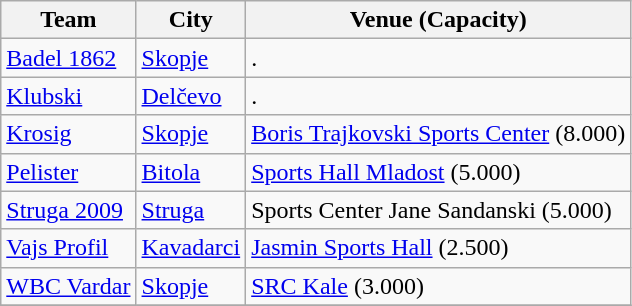<table class="wikitable">
<tr>
<th>Team</th>
<th>City</th>
<th>Venue (Capacity)</th>
</tr>
<tr>
<td><a href='#'>Badel 1862</a></td>
<td><a href='#'>Skopje</a></td>
<td>.</td>
</tr>
<tr>
<td><a href='#'>Klubski</a></td>
<td><a href='#'>Delčevo</a></td>
<td>.</td>
</tr>
<tr>
<td><a href='#'>Krosig</a></td>
<td><a href='#'>Skopje</a></td>
<td><a href='#'>Boris Trajkovski Sports Center</a> (8.000)</td>
</tr>
<tr>
<td><a href='#'>Pelister</a></td>
<td><a href='#'>Bitola</a></td>
<td><a href='#'>Sports Hall Mladost</a> (5.000)</td>
</tr>
<tr>
<td><a href='#'>Struga 2009</a></td>
<td><a href='#'>Struga</a></td>
<td>Sports Center Jane Sandanski (5.000)</td>
</tr>
<tr>
<td><a href='#'>Vajs Profil</a></td>
<td><a href='#'>Kavadarci</a></td>
<td><a href='#'>Jasmin Sports Hall</a> (2.500)</td>
</tr>
<tr>
<td><a href='#'>WBC Vardar</a></td>
<td><a href='#'>Skopje</a></td>
<td><a href='#'>SRC Kale</a> (3.000)</td>
</tr>
<tr>
</tr>
</table>
